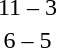<table style="text-align:center">
<tr>
<th width=200></th>
<th width=100></th>
<th width=200></th>
</tr>
<tr>
<td align=right><strong></strong></td>
<td>11 – 3</td>
<td align=left></td>
</tr>
<tr>
<td align=right><strong></strong></td>
<td>6 – 5</td>
<td align=left></td>
</tr>
</table>
